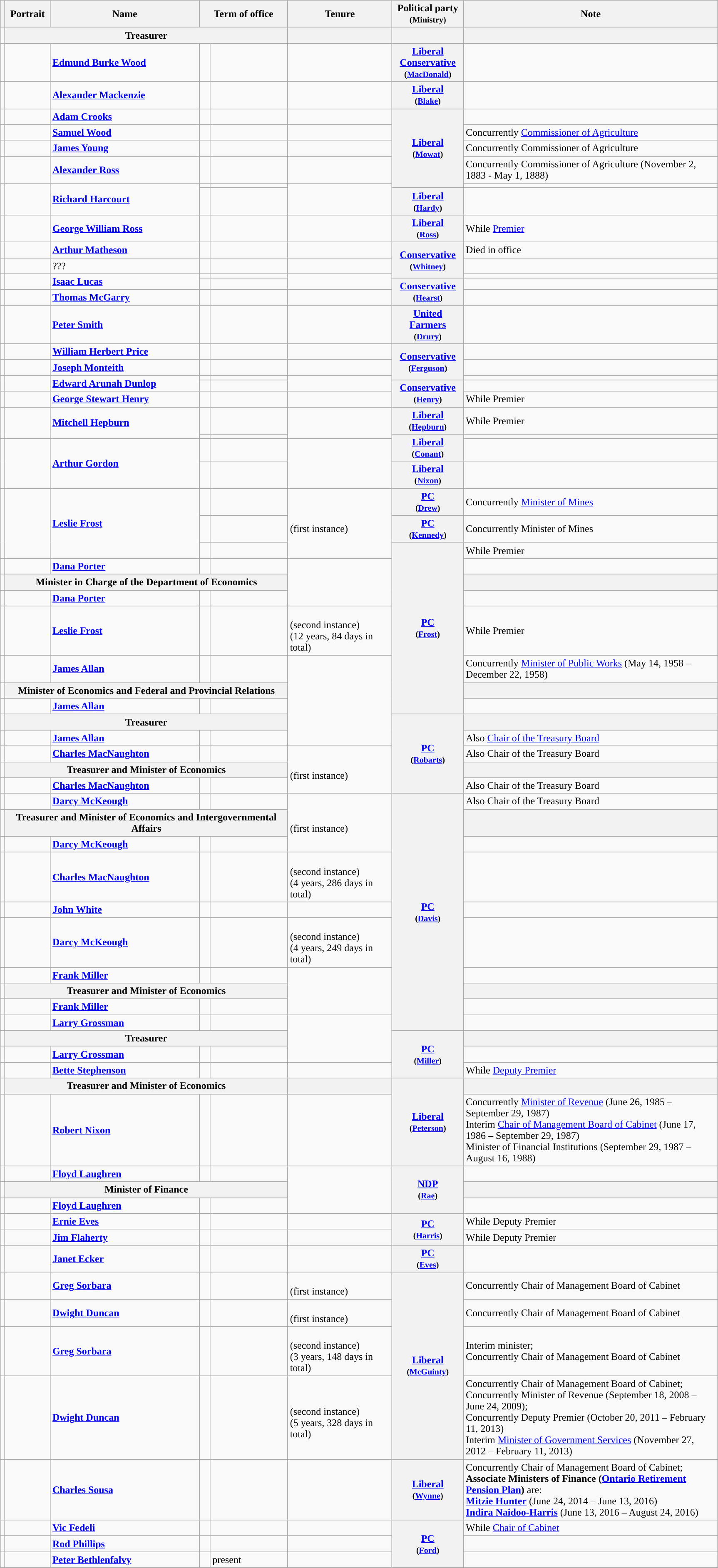<table class="wikitable" style="width: 91%">
<tr>
<th></th>
<th style="width: 65px;">Portrait</th>
<th>Name</th>
<th colspan=2>Term of office</th>
<th>Tenure</th>
<th>Political party<br><small>(Ministry)</small></th>
<th style="width: 400px;">Note</th>
</tr>
<tr>
<td></td>
<th colspan=4>Treasurer</th>
<th></th>
<th></th>
<th></th>
</tr>
<tr>
<td style="background:"></td>
<td></td>
<td><strong><a href='#'>Edmund Burke Wood</a></strong></td>
<td></td>
<td></td>
<td></td>
<th style="background:"><a href='#'>Liberal<br>Conservative</a><br><small>(<a href='#'>MacDonald</a>)</small></th>
<td></td>
</tr>
<tr>
<td style="background:"></td>
<td></td>
<td><strong><a href='#'>Alexander Mackenzie</a></strong></td>
<td></td>
<td></td>
<td></td>
<th style="background:"><a href='#'>Liberal</a><br><small>(<a href='#'>Blake</a>)</small></th>
<td></td>
</tr>
<tr>
<td style="background:"></td>
<td></td>
<td><strong><a href='#'>Adam Crooks</a></strong></td>
<td></td>
<td></td>
<td></td>
<th rowspan=5; style="background:"><a href='#'>Liberal</a><br><small>(<a href='#'>Mowat</a>)</small></th>
<td></td>
</tr>
<tr>
<td style="background:"></td>
<td></td>
<td><strong><a href='#'>Samuel Wood</a></strong></td>
<td></td>
<td></td>
<td></td>
<td>Concurrently <a href='#'>Commissioner of Agriculture</a></td>
</tr>
<tr>
<td style="background:"></td>
<td></td>
<td><strong><a href='#'>James Young</a></strong></td>
<td></td>
<td></td>
<td></td>
<td>Concurrently Commissioner of Agriculture</td>
</tr>
<tr>
<td style="background:"></td>
<td></td>
<td><strong><a href='#'>Alexander Ross</a></strong></td>
<td></td>
<td></td>
<td></td>
<td>Concurrently Commissioner of Agriculture (November 2, 1883 - May 1, 1888)</td>
</tr>
<tr>
<td rowspan=2; style="background:"></td>
<td rowspan=2></td>
<td rowspan=2><strong><a href='#'>Richard Harcourt</a></strong></td>
<td></td>
<td></td>
<td rowspan=2></td>
<td></td>
</tr>
<tr>
<td></td>
<td></td>
<th style="background:"><a href='#'>Liberal</a><br><small>(<a href='#'>Hardy</a>)</small></th>
<td></td>
</tr>
<tr>
<td style="background:"></td>
<td></td>
<td><strong><a href='#'>George William Ross</a></strong></td>
<td></td>
<td></td>
<td></td>
<th style="background:"><a href='#'>Liberal</a><br><small>(<a href='#'>Ross</a>)</small></th>
<td>While <a href='#'>Premier</a></td>
</tr>
<tr>
<td style="background:"></td>
<td></td>
<td><strong><a href='#'>Arthur Matheson</a></strong></td>
<td></td>
<td></td>
<td></td>
<th rowspan=3; style="background:"><a href='#'>Conservative</a><br><small>(<a href='#'>Whitney</a>)</small></th>
<td>Died in office</td>
</tr>
<tr>
<td style="background:"></td>
<td></td>
<td>???</td>
<td></td>
<td></td>
<td></td>
<td></td>
</tr>
<tr>
<td rowspan=2; style="background:"></td>
<td rowspan=2></td>
<td rowspan=2><strong><a href='#'>Isaac Lucas</a></strong></td>
<td></td>
<td></td>
<td rowspan=2></td>
<td></td>
</tr>
<tr>
<td></td>
<td></td>
<th rowspan=2; style="background:"><a href='#'>Conservative</a><br><small>(<a href='#'>Hearst</a>)</small></th>
<td></td>
</tr>
<tr>
<td style="background:"></td>
<td></td>
<td><strong><a href='#'>Thomas McGarry</a></strong></td>
<td></td>
<td></td>
<td></td>
<td></td>
</tr>
<tr>
<td style="background:"></td>
<td></td>
<td><strong><a href='#'>Peter Smith</a></strong></td>
<td></td>
<td></td>
<td></td>
<th style="background:"><a href='#'>United Farmers</a><br><small>(<a href='#'>Drury</a>)</small></th>
<td></td>
</tr>
<tr>
<td style="background:"></td>
<td></td>
<td><strong><a href='#'>William Herbert Price</a></strong></td>
<td></td>
<td></td>
<td></td>
<th rowspan=3; style="background:"><a href='#'>Conservative</a><br><small>(<a href='#'>Ferguson</a>)</small></th>
<td></td>
</tr>
<tr>
<td style="background:"></td>
<td></td>
<td><strong><a href='#'>Joseph Monteith</a></strong></td>
<td></td>
<td></td>
<td></td>
<td></td>
</tr>
<tr>
<td rowspan=2; style="background:"></td>
<td rowspan=2></td>
<td rowspan=2><strong><a href='#'>Edward Arunah Dunlop</a></strong></td>
<td></td>
<td></td>
<td rowspan=2></td>
<td></td>
</tr>
<tr>
<td></td>
<td></td>
<th rowspan=2; style="background:"><a href='#'>Conservative</a><br><small>(<a href='#'>Henry</a>)</small></th>
<td></td>
</tr>
<tr>
<td style="background:"></td>
<td></td>
<td><strong><a href='#'>George Stewart Henry</a></strong></td>
<td></td>
<td></td>
<td></td>
<td>While Premier</td>
</tr>
<tr>
<td rowspan=2; style="background:"></td>
<td rowspan=2></td>
<td rowspan=2><strong><a href='#'>Mitchell Hepburn</a></strong></td>
<td></td>
<td></td>
<td rowspan=2></td>
<th style="background:"><a href='#'>Liberal</a><br><small>(<a href='#'>Hepburn</a>)</small></th>
<td>While Premier</td>
</tr>
<tr>
<td></td>
<td></td>
<th rowspan=2; style="background:"><a href='#'>Liberal</a><br><small>(<a href='#'>Conant</a>)</small></th>
<td></td>
</tr>
<tr>
<td rowspan=2; style="background:"></td>
<td rowspan=2></td>
<td rowspan=2><strong><a href='#'>Arthur Gordon</a></strong></td>
<td></td>
<td></td>
<td rowspan=2></td>
<td></td>
</tr>
<tr>
<td></td>
<td></td>
<th style="background:"><a href='#'>Liberal</a><br><small>(<a href='#'>Nixon</a>)</small></th>
<td></td>
</tr>
<tr>
<td rowspan=3; style="background:"></td>
<td rowspan=3></td>
<td rowspan=3><strong><a href='#'>Leslie Frost</a></strong></td>
<td></td>
<td></td>
<td rowspan=3><br>(first instance)</td>
<th style="background:"><a href='#'>PC</a><br><small>(<a href='#'>Drew</a>)</small></th>
<td>Concurrently <a href='#'>Minister of Mines</a></td>
</tr>
<tr>
<td></td>
<td></td>
<th style="background:"><a href='#'>PC</a><br><small>(<a href='#'>Kennedy</a>)</small></th>
<td>Concurrently Minister of Mines</td>
</tr>
<tr>
<td></td>
<td></td>
<th rowspan=8; style="background:"><a href='#'>PC</a><br><small>(<a href='#'>Frost</a>)</small></th>
<td>While Premier</td>
</tr>
<tr>
<td style="background:"></td>
<td></td>
<td><strong><a href='#'>Dana Porter</a></strong></td>
<td></td>
<td></td>
<td rowspan=3></td>
<td></td>
</tr>
<tr>
<td></td>
<th colspan=4>Minister in Charge of the Department of Economics</th>
<th></th>
</tr>
<tr>
<td style="background:"></td>
<td></td>
<td><strong><a href='#'>Dana Porter</a></strong></td>
<td></td>
<td></td>
<td></td>
</tr>
<tr>
<td style="background:"></td>
<td></td>
<td><strong><a href='#'>Leslie Frost</a></strong></td>
<td></td>
<td></td>
<td><br>(second instance)<br>(12 years, 84 days in total)</td>
<td>While Premier</td>
</tr>
<tr>
<td style="background:"></td>
<td></td>
<td><strong><a href='#'>James Allan</a></strong></td>
<td></td>
<td></td>
<td rowspan=5></td>
<td>Concurrently <a href='#'>Minister of Public Works</a> (May 14, 1958 – December 22, 1958)</td>
</tr>
<tr>
<td></td>
<th colspan=4>Minister of Economics and Federal and Provincial Relations</th>
<th></th>
</tr>
<tr>
<td style="background:"></td>
<td></td>
<td><strong><a href='#'>James Allan</a></strong></td>
<td></td>
<td></td>
<td></td>
</tr>
<tr>
<td></td>
<th colspan=4>Treasurer</th>
<th rowspan=5; style="background:"><a href='#'>PC</a><br><small>(<a href='#'>Robarts</a>)</small></th>
<th></th>
</tr>
<tr>
<td style="background:"></td>
<td></td>
<td><strong><a href='#'>James Allan</a></strong></td>
<td></td>
<td></td>
<td>Also <a href='#'>Chair of the Treasury Board</a></td>
</tr>
<tr>
<td style="background:"></td>
<td></td>
<td><strong><a href='#'>Charles MacNaughton</a></strong></td>
<td></td>
<td></td>
<td rowspan=3><br>(first instance)</td>
<td>Also Chair of the Treasury Board</td>
</tr>
<tr>
<td></td>
<th colspan=4>Treasurer and Minister of Economics</th>
<th></th>
</tr>
<tr>
<td style="background:"></td>
<td></td>
<td><strong><a href='#'>Charles MacNaughton</a></strong></td>
<td></td>
<td></td>
<td>Also Chair of the Treasury Board</td>
</tr>
<tr>
<td style="background:"></td>
<td></td>
<td><strong><a href='#'>Darcy McKeough</a></strong></td>
<td></td>
<td></td>
<td rowspan=3><br>(first instance)</td>
<th rowspan=10; style="background:"><a href='#'>PC</a><br><small>(<a href='#'>Davis</a>)</small></th>
<td>Also Chair of the Treasury Board</td>
</tr>
<tr>
<td></td>
<th colspan=4>Treasurer and Minister of Economics and Intergovernmental Affairs</th>
<th></th>
</tr>
<tr>
<td style="background:"></td>
<td></td>
<td><strong><a href='#'>Darcy McKeough</a></strong></td>
<td></td>
<td></td>
<td></td>
</tr>
<tr>
<td style="background:"></td>
<td></td>
<td><strong><a href='#'>Charles MacNaughton</a></strong></td>
<td></td>
<td></td>
<td><br>(second instance)<br>(4 years, 286 days in total)</td>
<td></td>
</tr>
<tr>
<td style="background:"></td>
<td></td>
<td><strong><a href='#'>John White</a></strong></td>
<td></td>
<td></td>
<td></td>
<td></td>
</tr>
<tr>
<td style="background:"></td>
<td></td>
<td><strong><a href='#'>Darcy McKeough</a></strong></td>
<td></td>
<td></td>
<td><br>(second instance)<br>(4 years, 249 days in total)</td>
<td></td>
</tr>
<tr>
<td style="background:"></td>
<td></td>
<td><strong><a href='#'>Frank Miller</a></strong></td>
<td></td>
<td></td>
<td rowspan=3></td>
<td></td>
</tr>
<tr>
<td></td>
<th colspan=4>Treasurer and Minister of Economics</th>
<th></th>
</tr>
<tr>
<td style="background:"></td>
<td></td>
<td><strong><a href='#'>Frank Miller</a></strong></td>
<td></td>
<td></td>
<td></td>
</tr>
<tr>
<td style="background:"></td>
<td></td>
<td><strong><a href='#'>Larry Grossman</a></strong></td>
<td></td>
<td></td>
<td rowspan=3></td>
<td></td>
</tr>
<tr>
<td></td>
<th colspan=4>Treasurer</th>
<th rowspan=3; style="background:"><a href='#'>PC</a><br><small>(<a href='#'>Miller</a>)</small></th>
<th></th>
</tr>
<tr>
<td style="background:"></td>
<td></td>
<td><strong><a href='#'>Larry Grossman</a></strong></td>
<td></td>
<td></td>
<td></td>
</tr>
<tr>
<td style="background:"></td>
<td></td>
<td><strong><a href='#'>Bette Stephenson</a></strong></td>
<td></td>
<td></td>
<td></td>
<td>While <a href='#'>Deputy Premier</a></td>
</tr>
<tr>
<td></td>
<th colspan=4>Treasurer and Minister of Economics</th>
<th></th>
<th rowspan=2; style="background:"><a href='#'>Liberal</a><br><small>(<a href='#'>Peterson</a>)</small></th>
<th></th>
</tr>
<tr>
<td style="background:"></td>
<td></td>
<td><strong><a href='#'>Robert Nixon</a></strong></td>
<td></td>
<td></td>
<td></td>
<td>Concurrently <a href='#'>Minister of Revenue</a> (June 26, 1985 – September 29, 1987) <br> Interim <a href='#'>Chair of Management Board of Cabinet</a> (June 17, 1986 – September 29, 1987) <br> Minister of Financial Institutions (September 29, 1987 – August 16, 1988)</td>
</tr>
<tr>
<td style="background:"></td>
<td></td>
<td><strong><a href='#'>Floyd Laughren</a></strong></td>
<td></td>
<td></td>
<td rowspan=3></td>
<th rowspan=3; style="background:"><a href='#'>NDP</a><br><small>(<a href='#'>Rae</a>)</small></th>
<td></td>
</tr>
<tr>
<td></td>
<th colspan=4>Minister of Finance</th>
<th></th>
</tr>
<tr>
<td style="background:"></td>
<td></td>
<td><strong><a href='#'>Floyd Laughren</a></strong></td>
<td></td>
<td></td>
<td></td>
</tr>
<tr>
<td style="background:"></td>
<td></td>
<td><strong><a href='#'>Ernie Eves</a></strong></td>
<td></td>
<td></td>
<td></td>
<th rowspan=2; style="background:"><a href='#'>PC</a><br><small>(<a href='#'>Harris</a>)</small></th>
<td>While Deputy Premier</td>
</tr>
<tr>
<td style="background:"></td>
<td></td>
<td><strong><a href='#'>Jim Flaherty</a></strong></td>
<td></td>
<td></td>
<td></td>
<td>While Deputy Premier</td>
</tr>
<tr>
<td style="background:"></td>
<td></td>
<td><strong><a href='#'>Janet Ecker</a></strong></td>
<td></td>
<td></td>
<td></td>
<th style="background:"><a href='#'>PC</a><br><small>(<a href='#'>Eves</a>)</small></th>
<td></td>
</tr>
<tr>
<td style="background:"></td>
<td></td>
<td><strong><a href='#'>Greg Sorbara</a></strong></td>
<td></td>
<td></td>
<td><br>(first instance)</td>
<th rowspan=4; style="background:"><a href='#'>Liberal</a><br><small>(<a href='#'>McGuinty</a>)</small></th>
<td>Concurrently Chair of Management Board of Cabinet</td>
</tr>
<tr>
<td style="background:"></td>
<td></td>
<td><strong><a href='#'>Dwight Duncan</a></strong></td>
<td></td>
<td></td>
<td><br>(first instance)</td>
<td>Concurrently Chair of Management Board of Cabinet</td>
</tr>
<tr>
<td style="background:"></td>
<td></td>
<td><strong><a href='#'>Greg Sorbara</a></strong></td>
<td></td>
<td></td>
<td><br>(second instance)<br>(3 years, 148 days in total)</td>
<td>Interim minister; <br> Concurrently Chair of Management Board of Cabinet</td>
</tr>
<tr>
<td style="background:"></td>
<td></td>
<td><strong><a href='#'>Dwight Duncan</a></strong></td>
<td></td>
<td></td>
<td><br>(second instance)<br>(5 years, 328 days in total)</td>
<td>Concurrently Chair of Management Board of Cabinet; <br> Concurrently Minister of Revenue (September 18, 2008 – June 24, 2009); <br> Concurrently Deputy Premier (October 20, 2011 – February 11, 2013) <br> Interim <a href='#'>Minister of Government Services</a> (November 27, 2012 – February 11, 2013)</td>
</tr>
<tr>
<td style="background:"></td>
<td></td>
<td><strong><a href='#'>Charles Sousa</a></strong></td>
<td></td>
<td></td>
<td></td>
<th rowspan=1; style="background:"><a href='#'>Liberal</a><br><small>(<a href='#'>Wynne</a>)</small></th>
<td>Concurrently Chair of Management Board of Cabinet; <br> <strong>Associate Ministers of Finance (<a href='#'>Ontario Retirement Pension Plan</a>)</strong> are: <br><strong><a href='#'>Mitzie Hunter</a></strong> (June 24, 2014 – June 13, 2016)<br><strong><a href='#'>Indira Naidoo-Harris</a></strong> (June 13, 2016 – August 24, 2016)</td>
</tr>
<tr>
<td style="background:"></td>
<td></td>
<td><strong><a href='#'>Vic Fedeli</a></strong></td>
<td></td>
<td></td>
<td></td>
<th rowspan=3; style="background:"><a href='#'>PC</a><br><small>(<a href='#'>Ford</a>)</small></th>
<td>While <a href='#'>Chair of Cabinet</a></td>
</tr>
<tr>
<td style="background:"></td>
<td></td>
<td><strong><a href='#'>Rod Phillips</a></strong></td>
<td></td>
<td></td>
<td></td>
<td></td>
</tr>
<tr>
<td style="background:"></td>
<td></td>
<td><strong><a href='#'>Peter Bethlenfalvy</a></strong></td>
<td></td>
<td>present</td>
<td></td>
<td></td>
</tr>
</table>
